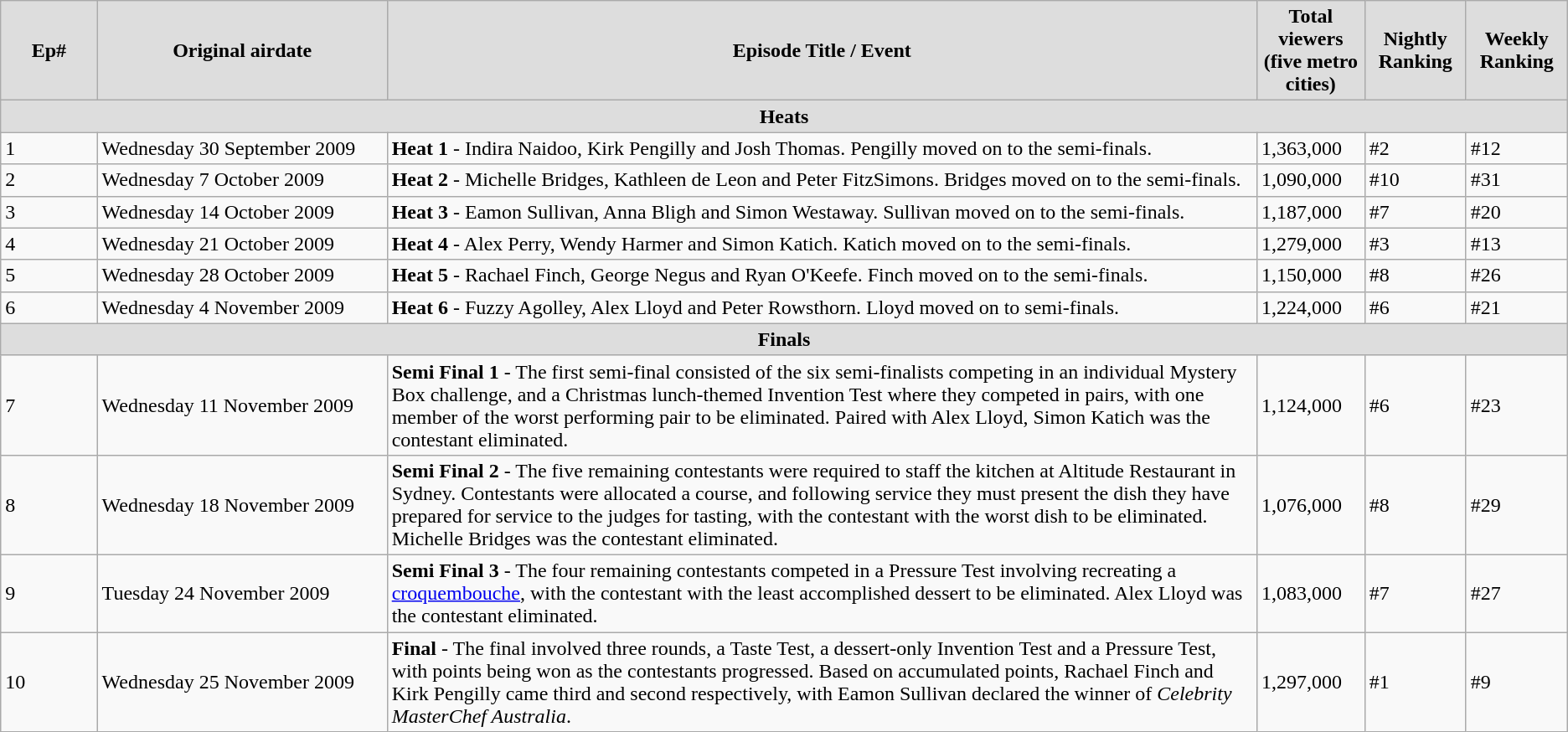<table class="wikitable">
<tr>
<th style="background-color:#DDD; width:5%">Ep#</th>
<th style="background-color:#DDD; width:15%">Original airdate</th>
<th style="background-color:#DDD; width:45%">Episode Title / Event</th>
<th style="background-color:#DDD; width:5%">Total viewers (five metro cities)</th>
<th style="background-color:#DDD; width:5%">Nightly Ranking</th>
<th style="background-color:#DDD; width:5%">Weekly Ranking</th>
</tr>
<tr>
<th colspan=6 style="background-color:#DDD">Heats</th>
</tr>
<tr>
<td height="10">1</td>
<td>Wednesday 30 September 2009</td>
<td><strong>Heat 1</strong> - Indira Naidoo, Kirk Pengilly and Josh Thomas. Pengilly moved on to the semi-finals.</td>
<td>1,363,000</td>
<td>#2</td>
<td>#12</td>
</tr>
<tr>
<td height="10">2</td>
<td>Wednesday 7 October 2009</td>
<td><strong>Heat 2</strong> - Michelle Bridges, Kathleen de Leon and Peter FitzSimons. Bridges moved on to the semi-finals.</td>
<td>1,090,000</td>
<td>#10</td>
<td>#31</td>
</tr>
<tr>
<td height="10">3</td>
<td>Wednesday 14 October 2009</td>
<td><strong>Heat 3</strong> - Eamon Sullivan, Anna Bligh and Simon Westaway. Sullivan moved on to the semi-finals.</td>
<td>1,187,000</td>
<td>#7</td>
<td>#20</td>
</tr>
<tr>
<td height="10">4</td>
<td>Wednesday 21 October 2009</td>
<td><strong>Heat 4</strong> - Alex Perry, Wendy Harmer and Simon Katich. Katich moved on to the semi-finals.</td>
<td>1,279,000</td>
<td>#3</td>
<td>#13</td>
</tr>
<tr>
<td height="10">5</td>
<td>Wednesday 28 October 2009</td>
<td><strong>Heat 5</strong> - Rachael Finch, George Negus and Ryan O'Keefe. Finch moved on to the semi-finals.</td>
<td>1,150,000</td>
<td>#8</td>
<td>#26</td>
</tr>
<tr>
<td height="10">6</td>
<td>Wednesday 4 November 2009</td>
<td><strong>Heat 6</strong> - Fuzzy Agolley, Alex Lloyd and Peter Rowsthorn. Lloyd moved on to semi-finals.</td>
<td>1,224,000</td>
<td>#6</td>
<td>#21</td>
</tr>
<tr>
<th colspan=6 style="background-color:#DDD">Finals</th>
</tr>
<tr>
<td height="10">7</td>
<td>Wednesday 11 November 2009</td>
<td><strong>Semi Final 1</strong> - The first semi-final consisted of the six semi-finalists competing in an individual Mystery Box challenge, and a Christmas lunch-themed Invention Test where they competed in pairs, with one member of the worst performing pair to be eliminated. Paired with Alex Lloyd, Simon Katich was the contestant eliminated.</td>
<td>1,124,000</td>
<td>#6</td>
<td>#23</td>
</tr>
<tr>
<td height="10">8</td>
<td>Wednesday 18 November 2009</td>
<td><strong>Semi Final 2</strong> - The five remaining contestants were required to staff the kitchen at Altitude Restaurant in Sydney. Contestants were allocated a course, and following service they must present the dish they have prepared for service to the judges for tasting, with the contestant with the worst dish to be eliminated. Michelle Bridges was the contestant eliminated.</td>
<td>1,076,000</td>
<td>#8</td>
<td>#29</td>
</tr>
<tr>
<td height="10">9</td>
<td>Tuesday 24 November 2009</td>
<td><strong>Semi Final 3</strong> - The four remaining contestants competed in a Pressure Test involving recreating a <a href='#'>croquembouche</a>, with the contestant with the least accomplished dessert to be eliminated. Alex Lloyd was the contestant eliminated.</td>
<td>1,083,000</td>
<td>#7</td>
<td>#27</td>
</tr>
<tr>
<td height="10">10</td>
<td>Wednesday 25 November 2009</td>
<td><strong>Final</strong> - The final involved three rounds, a Taste Test, a dessert-only Invention Test and a Pressure Test, with points being won as the contestants progressed. Based on accumulated points, Rachael Finch and Kirk Pengilly came third and second respectively, with Eamon Sullivan declared the winner of <em>Celebrity MasterChef Australia</em>.</td>
<td>1,297,000</td>
<td>#1</td>
<td>#9</td>
</tr>
</table>
